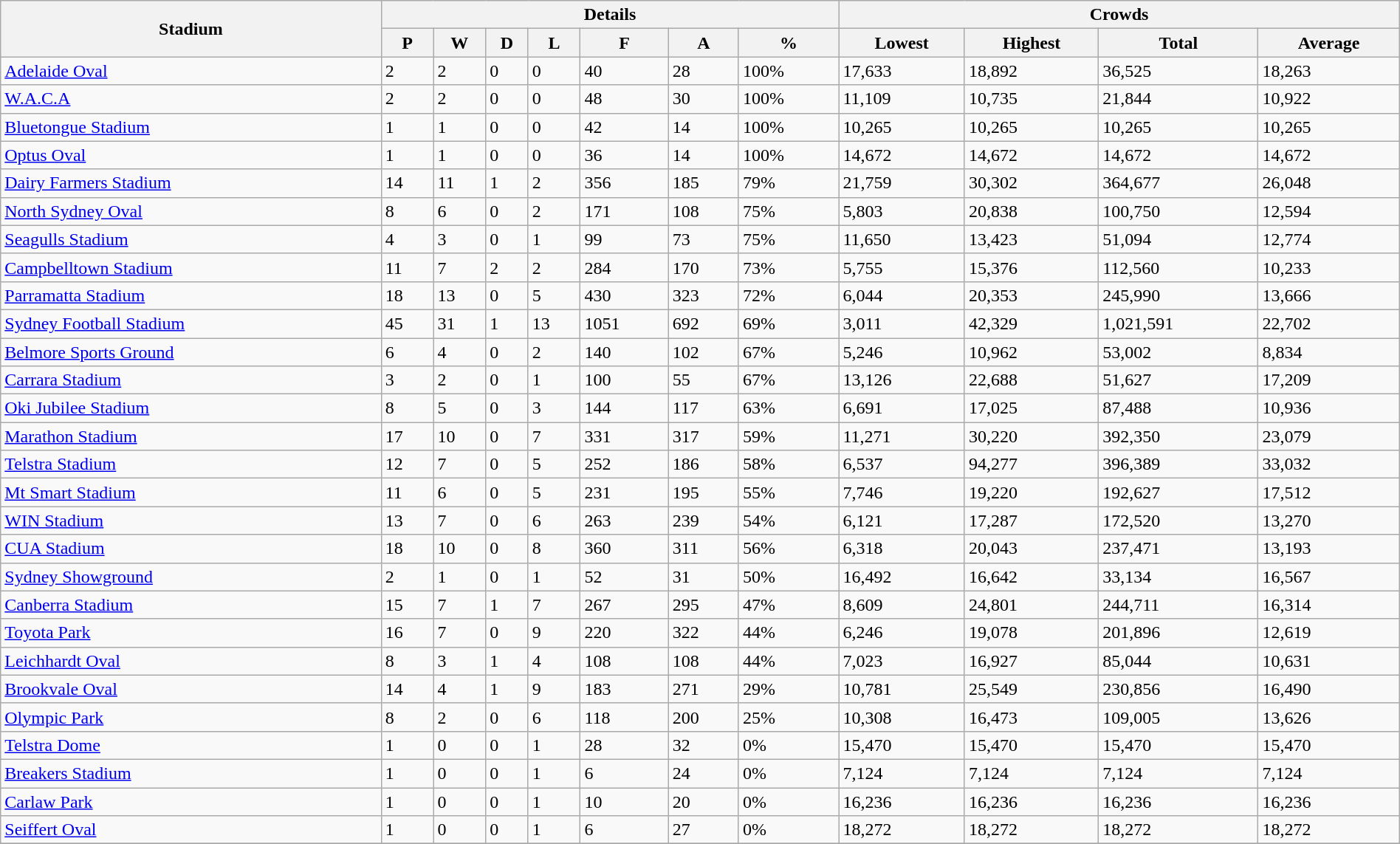<table class="wikitable" width=100%>
<tr>
<th rowspan="2">Stadium</th>
<th colspan="7">Details</th>
<th colspan="4">Crowds</th>
</tr>
<tr>
<th>P</th>
<th>W</th>
<th>D</th>
<th>L</th>
<th>F</th>
<th>A</th>
<th>%</th>
<th>Lowest</th>
<th>Highest</th>
<th>Total</th>
<th>Average</th>
</tr>
<tr>
<td><a href='#'>Adelaide Oval</a></td>
<td>2</td>
<td>2</td>
<td>0</td>
<td>0</td>
<td>40</td>
<td>28</td>
<td>100%</td>
<td>17,633</td>
<td>18,892</td>
<td>36,525</td>
<td>18,263</td>
</tr>
<tr>
<td><a href='#'>W.A.C.A</a></td>
<td>2</td>
<td>2</td>
<td>0</td>
<td>0</td>
<td>48</td>
<td>30</td>
<td>100%</td>
<td>11,109</td>
<td>10,735</td>
<td>21,844</td>
<td>10,922</td>
</tr>
<tr>
<td><a href='#'>Bluetongue Stadium</a></td>
<td>1</td>
<td>1</td>
<td>0</td>
<td>0</td>
<td>42</td>
<td>14</td>
<td>100%</td>
<td>10,265</td>
<td>10,265</td>
<td>10,265</td>
<td>10,265</td>
</tr>
<tr>
<td><a href='#'>Optus Oval</a></td>
<td>1</td>
<td>1</td>
<td>0</td>
<td>0</td>
<td>36</td>
<td>14</td>
<td>100%</td>
<td>14,672</td>
<td>14,672</td>
<td>14,672</td>
<td>14,672</td>
</tr>
<tr>
<td><a href='#'>Dairy Farmers Stadium</a></td>
<td>14</td>
<td>11</td>
<td>1</td>
<td>2</td>
<td>356</td>
<td>185</td>
<td>79%</td>
<td>21,759</td>
<td>30,302</td>
<td>364,677</td>
<td>26,048</td>
</tr>
<tr>
<td><a href='#'>North Sydney Oval</a></td>
<td>8</td>
<td>6</td>
<td>0</td>
<td>2</td>
<td>171</td>
<td>108</td>
<td>75%</td>
<td>5,803</td>
<td>20,838</td>
<td>100,750</td>
<td>12,594</td>
</tr>
<tr>
<td><a href='#'>Seagulls Stadium</a></td>
<td>4</td>
<td>3</td>
<td>0</td>
<td>1</td>
<td>99</td>
<td>73</td>
<td>75%</td>
<td>11,650</td>
<td>13,423</td>
<td>51,094</td>
<td>12,774</td>
</tr>
<tr>
<td><a href='#'>Campbelltown Stadium</a></td>
<td>11</td>
<td>7</td>
<td>2</td>
<td>2</td>
<td>284</td>
<td>170</td>
<td>73%</td>
<td>5,755</td>
<td>15,376</td>
<td>112,560</td>
<td>10,233</td>
</tr>
<tr>
<td><a href='#'>Parramatta Stadium</a></td>
<td>18</td>
<td>13</td>
<td>0</td>
<td>5</td>
<td>430</td>
<td>323</td>
<td>72%</td>
<td>6,044</td>
<td>20,353</td>
<td>245,990</td>
<td>13,666</td>
</tr>
<tr>
<td><a href='#'>Sydney Football Stadium</a></td>
<td>45</td>
<td>31</td>
<td>1</td>
<td>13</td>
<td>1051</td>
<td>692</td>
<td>69%</td>
<td>3,011</td>
<td>42,329</td>
<td>1,021,591</td>
<td>22,702</td>
</tr>
<tr>
<td><a href='#'>Belmore Sports Ground</a></td>
<td>6</td>
<td>4</td>
<td>0</td>
<td>2</td>
<td>140</td>
<td>102</td>
<td>67%</td>
<td>5,246</td>
<td>10,962</td>
<td>53,002</td>
<td>8,834</td>
</tr>
<tr>
<td><a href='#'>Carrara Stadium</a></td>
<td>3</td>
<td>2</td>
<td>0</td>
<td>1</td>
<td>100</td>
<td>55</td>
<td>67%</td>
<td>13,126</td>
<td>22,688</td>
<td>51,627</td>
<td>17,209</td>
</tr>
<tr>
<td><a href='#'>Oki Jubilee Stadium</a></td>
<td>8</td>
<td>5</td>
<td>0</td>
<td>3</td>
<td>144</td>
<td>117</td>
<td>63%</td>
<td>6,691</td>
<td>17,025</td>
<td>87,488</td>
<td>10,936</td>
</tr>
<tr>
<td><a href='#'>Marathon Stadium</a></td>
<td>17</td>
<td>10</td>
<td>0</td>
<td>7</td>
<td>331</td>
<td>317</td>
<td>59%</td>
<td>11,271</td>
<td>30,220</td>
<td>392,350</td>
<td>23,079</td>
</tr>
<tr>
<td><a href='#'>Telstra Stadium</a></td>
<td>12</td>
<td>7</td>
<td>0</td>
<td>5</td>
<td>252</td>
<td>186</td>
<td>58%</td>
<td>6,537</td>
<td>94,277</td>
<td>396,389</td>
<td>33,032</td>
</tr>
<tr>
<td><a href='#'>Mt Smart Stadium</a></td>
<td>11</td>
<td>6</td>
<td>0</td>
<td>5</td>
<td>231</td>
<td>195</td>
<td>55%</td>
<td>7,746</td>
<td>19,220</td>
<td>192,627</td>
<td>17,512</td>
</tr>
<tr>
<td><a href='#'>WIN Stadium</a></td>
<td>13</td>
<td>7</td>
<td>0</td>
<td>6</td>
<td>263</td>
<td>239</td>
<td>54%</td>
<td>6,121</td>
<td>17,287</td>
<td>172,520</td>
<td>13,270</td>
</tr>
<tr>
<td><a href='#'>CUA Stadium</a></td>
<td>18</td>
<td>10</td>
<td>0</td>
<td>8</td>
<td>360</td>
<td>311</td>
<td>56%</td>
<td>6,318</td>
<td>20,043</td>
<td>237,471</td>
<td>13,193</td>
</tr>
<tr>
<td><a href='#'>Sydney Showground</a></td>
<td>2</td>
<td>1</td>
<td>0</td>
<td>1</td>
<td>52</td>
<td>31</td>
<td>50%</td>
<td>16,492</td>
<td>16,642</td>
<td>33,134</td>
<td>16,567</td>
</tr>
<tr>
<td><a href='#'>Canberra Stadium</a></td>
<td>15</td>
<td>7</td>
<td>1</td>
<td>7</td>
<td>267</td>
<td>295</td>
<td>47%</td>
<td>8,609</td>
<td>24,801</td>
<td>244,711</td>
<td>16,314</td>
</tr>
<tr>
<td><a href='#'>Toyota Park</a></td>
<td>16</td>
<td>7</td>
<td>0</td>
<td>9</td>
<td>220</td>
<td>322</td>
<td>44%</td>
<td>6,246</td>
<td>19,078</td>
<td>201,896</td>
<td>12,619</td>
</tr>
<tr>
<td><a href='#'>Leichhardt Oval</a></td>
<td>8</td>
<td>3</td>
<td>1</td>
<td>4</td>
<td>108</td>
<td>108</td>
<td>44%</td>
<td>7,023</td>
<td>16,927</td>
<td>85,044</td>
<td>10,631</td>
</tr>
<tr>
<td><a href='#'>Brookvale Oval</a></td>
<td>14</td>
<td>4</td>
<td>1</td>
<td>9</td>
<td>183</td>
<td>271</td>
<td>29%</td>
<td>10,781</td>
<td>25,549</td>
<td>230,856</td>
<td>16,490</td>
</tr>
<tr>
<td><a href='#'>Olympic Park</a></td>
<td>8</td>
<td>2</td>
<td>0</td>
<td>6</td>
<td>118</td>
<td>200</td>
<td>25%</td>
<td>10,308</td>
<td>16,473</td>
<td>109,005</td>
<td>13,626</td>
</tr>
<tr>
<td><a href='#'>Telstra Dome</a></td>
<td>1</td>
<td>0</td>
<td>0</td>
<td>1</td>
<td>28</td>
<td>32</td>
<td>0%</td>
<td>15,470</td>
<td>15,470</td>
<td>15,470</td>
<td>15,470</td>
</tr>
<tr>
<td><a href='#'>Breakers Stadium</a></td>
<td>1</td>
<td>0</td>
<td>0</td>
<td>1</td>
<td>6</td>
<td>24</td>
<td>0%</td>
<td>7,124</td>
<td>7,124</td>
<td>7,124</td>
<td>7,124</td>
</tr>
<tr>
<td><a href='#'>Carlaw Park</a></td>
<td>1</td>
<td>0</td>
<td>0</td>
<td>1</td>
<td>10</td>
<td>20</td>
<td>0%</td>
<td>16,236</td>
<td>16,236</td>
<td>16,236</td>
<td>16,236</td>
</tr>
<tr>
<td><a href='#'>Seiffert Oval</a></td>
<td>1</td>
<td>0</td>
<td>0</td>
<td>1</td>
<td>6</td>
<td>27</td>
<td>0%</td>
<td>18,272</td>
<td>18,272</td>
<td>18,272</td>
<td>18,272</td>
</tr>
<tr>
</tr>
</table>
